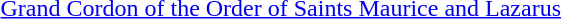<table>
<tr>
<td rowspan=2 style="width:60px; vertical-align:top;"></td>
<td><a href='#'>Grand Cordon of the Order of Saints Maurice and Lazarus</a></td>
</tr>
<tr>
<td></td>
</tr>
</table>
